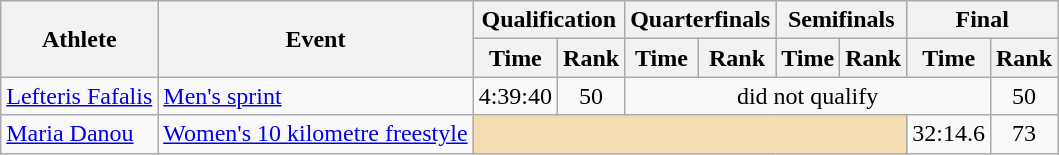<table class="wikitable">
<tr>
<th rowspan="2">Athlete</th>
<th rowspan="2">Event</th>
<th colspan="2">Qualification</th>
<th colspan="2">Quarterfinals</th>
<th colspan="2">Semifinals</th>
<th colspan="2">Final</th>
</tr>
<tr>
<th>Time</th>
<th>Rank</th>
<th>Time</th>
<th>Rank</th>
<th>Time</th>
<th>Rank</th>
<th>Time</th>
<th>Rank</th>
</tr>
<tr>
<td><a href='#'>Lefteris Fafalis</a></td>
<td><a href='#'>Men's sprint</a></td>
<td align="center">4:39:40</td>
<td align="center">50</td>
<td colspan="5" align="center">did not qualify</td>
<td align="center">50</td>
</tr>
<tr>
<td><a href='#'>Maria Danou</a></td>
<td><a href='#'>Women's 10 kilometre freestyle</a></td>
<td colspan="6" bgcolor="wheat"></td>
<td align="center">32:14.6</td>
<td align="center">73</td>
</tr>
</table>
